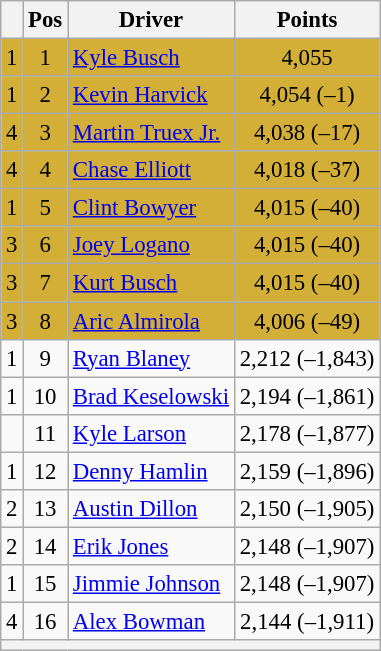<table class="wikitable" style="font-size: 95%">
<tr>
<th></th>
<th>Pos</th>
<th>Driver</th>
<th>Points</th>
</tr>
<tr style="background:#D4AF37;">
<td align="left"> 1</td>
<td style="text-align:center;">1</td>
<td><a href='#'>Kyle Busch</a></td>
<td style="text-align:center;">4,055</td>
</tr>
<tr style="background:#D4AF37;">
<td align="left"> 1</td>
<td style="text-align:center;">2</td>
<td><a href='#'>Kevin Harvick</a></td>
<td style="text-align:center;">4,054 (–1)</td>
</tr>
<tr style="background:#D4AF37;">
<td align="left"> 4</td>
<td style="text-align:center;">3</td>
<td><a href='#'>Martin Truex Jr.</a></td>
<td style="text-align:center;">4,038 (–17)</td>
</tr>
<tr style="background:#D4AF37;">
<td align="left"> 4</td>
<td style="text-align:center;">4</td>
<td><a href='#'>Chase Elliott</a></td>
<td style="text-align:center;">4,018 (–37)</td>
</tr>
<tr style="background:#D4AF37;">
<td align="left"> 1</td>
<td style="text-align:center;">5</td>
<td><a href='#'>Clint Bowyer</a></td>
<td style="text-align:center;">4,015 (–40)</td>
</tr>
<tr style="background:#D4AF37;">
<td align="left"> 3</td>
<td style="text-align:center;">6</td>
<td><a href='#'>Joey Logano</a></td>
<td style="text-align:center;">4,015 (–40)</td>
</tr>
<tr style="background:#D4AF37;">
<td align="left"> 3</td>
<td style="text-align:center;">7</td>
<td><a href='#'>Kurt Busch</a></td>
<td style="text-align:center;">4,015 (–40)</td>
</tr>
<tr style="background:#D4AF37;">
<td align="left"> 3</td>
<td style="text-align:center;">8</td>
<td><a href='#'>Aric Almirola</a></td>
<td style="text-align:center;">4,006 (–49)</td>
</tr>
<tr>
<td align="left"> 1</td>
<td style="text-align:center;">9</td>
<td><a href='#'>Ryan Blaney</a></td>
<td style="text-align:center;">2,212 (–1,843)</td>
</tr>
<tr>
<td align="left"> 1</td>
<td style="text-align:center;">10</td>
<td><a href='#'>Brad Keselowski</a></td>
<td style="text-align:center;">2,194 (–1,861)</td>
</tr>
<tr>
<td align="left"></td>
<td style="text-align:center;">11</td>
<td><a href='#'>Kyle Larson</a></td>
<td style="text-align:center;">2,178 (–1,877)</td>
</tr>
<tr>
<td align="left"> 1</td>
<td style="text-align:center;">12</td>
<td><a href='#'>Denny Hamlin</a></td>
<td style="text-align:center;">2,159 (–1,896)</td>
</tr>
<tr>
<td align="left"> 2</td>
<td style="text-align:center;">13</td>
<td><a href='#'>Austin Dillon</a></td>
<td style="text-align:center;">2,150 (–1,905)</td>
</tr>
<tr>
<td align="left"> 2</td>
<td style="text-align:center;">14</td>
<td><a href='#'>Erik Jones</a></td>
<td style="text-align:center;">2,148 (–1,907)</td>
</tr>
<tr>
<td align="left"> 1</td>
<td style="text-align:center;">15</td>
<td><a href='#'>Jimmie Johnson</a></td>
<td style="text-align:center;">2,148 (–1,907)</td>
</tr>
<tr>
<td align="left"> 4</td>
<td style="text-align:center;">16</td>
<td><a href='#'>Alex Bowman</a></td>
<td style="text-align:center;">2,144 (–1,911)</td>
</tr>
<tr class="sortbottom">
<th colspan="9"></th>
</tr>
</table>
